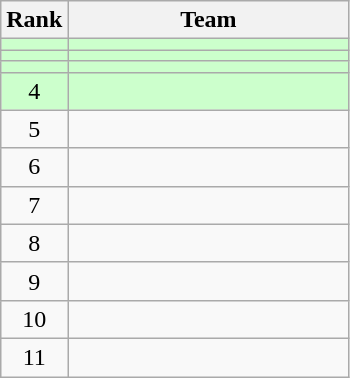<table class=wikitable style="text-align:center;">
<tr>
<th>Rank</th>
<th width=180>Team</th>
</tr>
<tr bgcolor=ccffcc>
<td></td>
<td align=left></td>
</tr>
<tr bgcolor=ccffcc>
<td></td>
<td align=left></td>
</tr>
<tr bgcolor=ccffcc>
<td></td>
<td align=left></td>
</tr>
<tr bgcolor=ccffcc>
<td>4</td>
<td align=left></td>
</tr>
<tr>
<td>5</td>
<td align=left></td>
</tr>
<tr>
<td>6</td>
<td align=left></td>
</tr>
<tr>
<td>7</td>
<td align=left></td>
</tr>
<tr>
<td>8</td>
<td align=left></td>
</tr>
<tr>
<td>9</td>
<td align=left></td>
</tr>
<tr>
<td>10</td>
<td align=left></td>
</tr>
<tr>
<td>11</td>
<td align=left></td>
</tr>
</table>
